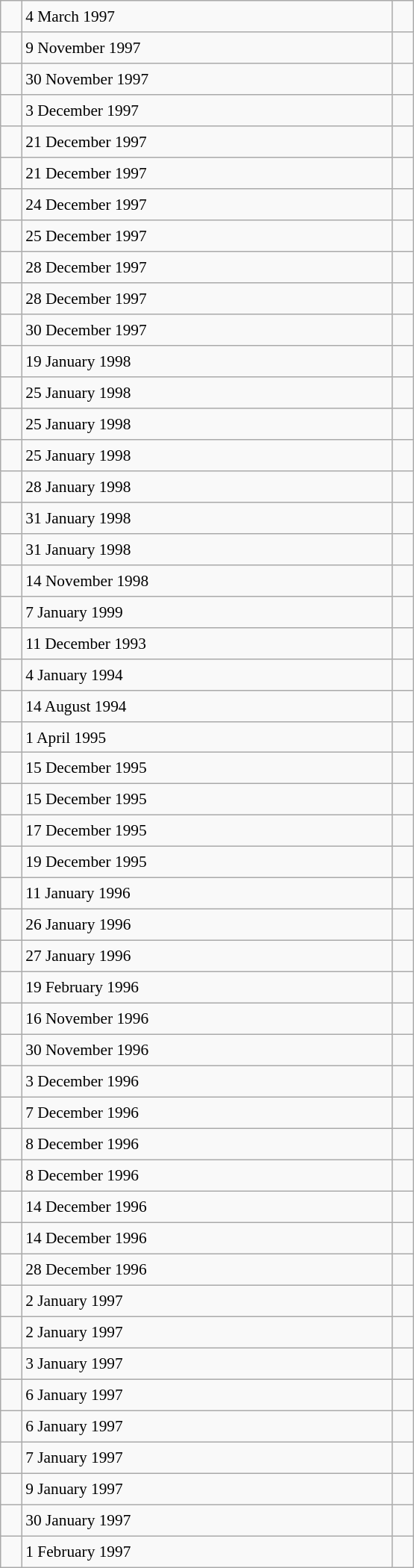<table class="wikitable" style="font-size: 89%; float: left; width: 26em; margin-right: 1em; height: 1400px">
<tr>
<td></td>
<td>4 March 1997</td>
<td></td>
</tr>
<tr>
<td></td>
<td>9 November 1997</td>
<td></td>
</tr>
<tr>
<td></td>
<td>30 November 1997</td>
<td></td>
</tr>
<tr>
<td></td>
<td>3 December 1997</td>
<td></td>
</tr>
<tr>
<td></td>
<td>21 December 1997</td>
<td></td>
</tr>
<tr>
<td></td>
<td>21 December 1997</td>
<td></td>
</tr>
<tr>
<td></td>
<td>24 December 1997</td>
<td></td>
</tr>
<tr>
<td></td>
<td>25 December 1997</td>
<td></td>
</tr>
<tr>
<td></td>
<td>28 December 1997</td>
<td></td>
</tr>
<tr>
<td></td>
<td>28 December 1997</td>
<td></td>
</tr>
<tr>
<td></td>
<td>30 December 1997</td>
<td></td>
</tr>
<tr>
<td></td>
<td>19 January 1998</td>
<td></td>
</tr>
<tr>
<td></td>
<td>25 January 1998</td>
<td></td>
</tr>
<tr>
<td></td>
<td>25 January 1998</td>
<td></td>
</tr>
<tr>
<td></td>
<td>25 January 1998</td>
<td></td>
</tr>
<tr>
<td></td>
<td>28 January 1998</td>
<td></td>
</tr>
<tr>
<td></td>
<td>31 January 1998</td>
<td></td>
</tr>
<tr>
<td></td>
<td>31 January 1998</td>
<td></td>
</tr>
<tr>
<td></td>
<td>14 November 1998</td>
<td></td>
</tr>
<tr>
<td></td>
<td>7 January 1999</td>
<td></td>
</tr>
<tr>
<td></td>
<td>11 December 1993</td>
<td></td>
</tr>
<tr>
<td></td>
<td>4 January 1994</td>
<td></td>
</tr>
<tr>
<td></td>
<td>14 August 1994</td>
<td></td>
</tr>
<tr>
<td></td>
<td>1 April 1995</td>
<td></td>
</tr>
<tr>
<td></td>
<td>15 December 1995</td>
<td></td>
</tr>
<tr>
<td></td>
<td>15 December 1995</td>
<td></td>
</tr>
<tr>
<td></td>
<td>17 December 1995</td>
<td></td>
</tr>
<tr>
<td></td>
<td>19 December 1995</td>
<td></td>
</tr>
<tr>
<td></td>
<td>11 January 1996</td>
<td></td>
</tr>
<tr>
<td></td>
<td>26 January 1996</td>
<td></td>
</tr>
<tr>
<td></td>
<td>27 January 1996</td>
<td></td>
</tr>
<tr>
<td></td>
<td>19 February 1996</td>
<td></td>
</tr>
<tr>
<td></td>
<td>16 November 1996</td>
<td></td>
</tr>
<tr>
<td></td>
<td>30 November 1996</td>
<td></td>
</tr>
<tr>
<td></td>
<td>3 December 1996</td>
<td></td>
</tr>
<tr>
<td></td>
<td>7 December 1996</td>
<td></td>
</tr>
<tr>
<td></td>
<td>8 December 1996</td>
<td></td>
</tr>
<tr>
<td></td>
<td>8 December 1996</td>
<td></td>
</tr>
<tr>
<td></td>
<td>14 December 1996</td>
<td></td>
</tr>
<tr>
<td></td>
<td>14 December 1996</td>
<td></td>
</tr>
<tr>
<td></td>
<td>28 December 1996</td>
<td></td>
</tr>
<tr>
<td></td>
<td>2 January 1997</td>
<td></td>
</tr>
<tr>
<td></td>
<td>2 January 1997</td>
<td></td>
</tr>
<tr>
<td></td>
<td>3 January 1997</td>
<td></td>
</tr>
<tr>
<td></td>
<td>6 January 1997</td>
<td></td>
</tr>
<tr>
<td></td>
<td>6 January 1997</td>
<td></td>
</tr>
<tr>
<td></td>
<td>7 January 1997</td>
<td></td>
</tr>
<tr>
<td></td>
<td>9 January 1997</td>
<td></td>
</tr>
<tr>
<td></td>
<td>30 January 1997</td>
<td></td>
</tr>
<tr>
<td></td>
<td>1 February 1997</td>
<td></td>
</tr>
</table>
